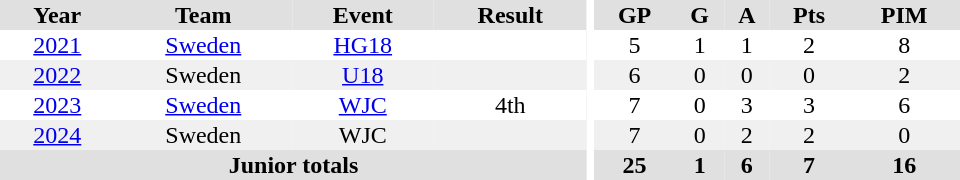<table border="0" cellpadding="1" cellspacing="0" ID="Table3" style="text-align:center; width:40em">
<tr bgcolor="#e0e0e0">
<th>Year</th>
<th>Team</th>
<th>Event</th>
<th>Result</th>
<th rowspan="99" bgcolor="#ffffff"></th>
<th>GP</th>
<th>G</th>
<th>A</th>
<th>Pts</th>
<th>PIM</th>
</tr>
<tr>
<td><a href='#'>2021</a></td>
<td><a href='#'>Sweden</a></td>
<td><a href='#'>HG18</a></td>
<td></td>
<td>5</td>
<td>1</td>
<td>1</td>
<td>2</td>
<td>8</td>
</tr>
<tr bgcolor="#f0f0f0">
<td><a href='#'>2022</a></td>
<td>Sweden</td>
<td><a href='#'>U18</a></td>
<td></td>
<td>6</td>
<td>0</td>
<td>0</td>
<td>0</td>
<td>2</td>
</tr>
<tr>
<td><a href='#'>2023</a></td>
<td><a href='#'>Sweden</a></td>
<td><a href='#'>WJC</a></td>
<td>4th</td>
<td>7</td>
<td>0</td>
<td>3</td>
<td>3</td>
<td>6</td>
</tr>
<tr bgcolor="#f0f0f0">
<td><a href='#'>2024</a></td>
<td>Sweden</td>
<td>WJC</td>
<td></td>
<td>7</td>
<td>0</td>
<td>2</td>
<td>2</td>
<td>0</td>
</tr>
<tr bgcolor="#e0e0e0">
<th colspan="4">Junior totals</th>
<th>25</th>
<th>1</th>
<th>6</th>
<th>7</th>
<th>16</th>
</tr>
</table>
